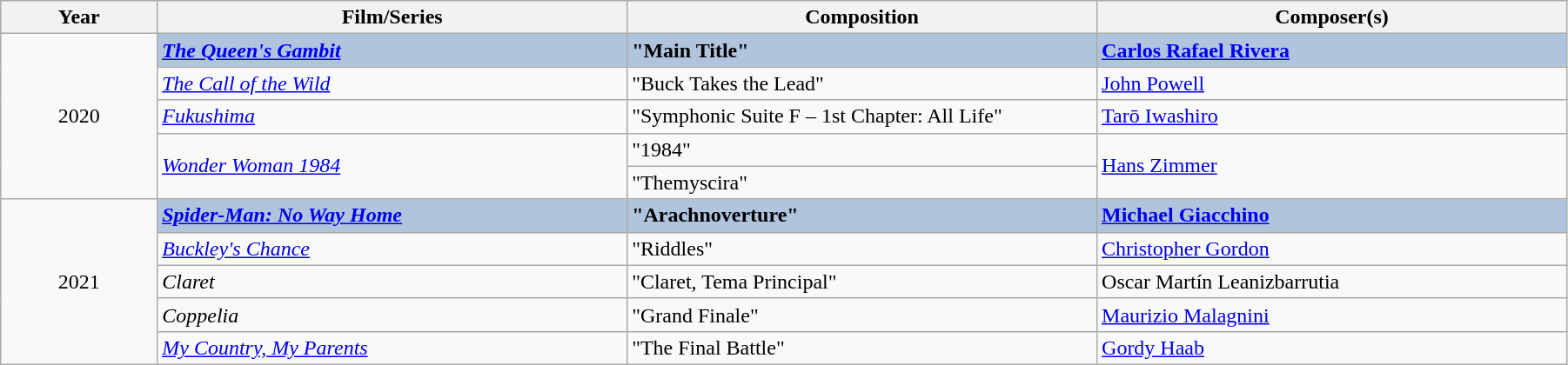<table class="wikitable" width="95%" cellpadding="5">
<tr>
<th width="10%">Year</th>
<th width="30%">Film/Series</th>
<th width="30%">Composition</th>
<th width="30%">Composer(s)</th>
</tr>
<tr>
<td rowspan="5" style="text-align:center;">2020<br></td>
<td style="background:#B0C4DE;"><strong><em><a href='#'>The Queen's Gambit</a></em></strong></td>
<td style="background:#B0C4DE;"><strong>"Main Title"</strong></td>
<td style="background:#B0C4DE;"><strong><a href='#'>Carlos Rafael Rivera</a></strong></td>
</tr>
<tr>
<td><em><a href='#'>The Call of the Wild</a></em></td>
<td>"Buck Takes the Lead"</td>
<td><a href='#'>John Powell</a></td>
</tr>
<tr>
<td><em><a href='#'>Fukushima</a></em></td>
<td>"Symphonic Suite F – 1st Chapter: All Life"</td>
<td><a href='#'>Tarō Iwashiro</a></td>
</tr>
<tr>
<td rowspan="2"><em><a href='#'>Wonder Woman 1984</a></em></td>
<td>"1984"</td>
<td rowspan="2"><a href='#'>Hans Zimmer</a></td>
</tr>
<tr>
<td>"Themyscira"</td>
</tr>
<tr>
<td rowspan="5" style="text-align:center;">2021<br></td>
<td style="background:#B0C4DE;"><strong><em><a href='#'>Spider-Man: No Way Home</a></em></strong></td>
<td style="background:#B0C4DE;"><strong>"Arachnoverture"</strong></td>
<td style="background:#B0C4DE;"><strong><a href='#'>Michael Giacchino</a></strong></td>
</tr>
<tr>
<td><em><a href='#'>Buckley's Chance</a></em></td>
<td>"Riddles"</td>
<td><a href='#'>Christopher Gordon</a></td>
</tr>
<tr>
<td><em>Claret</em></td>
<td>"Claret, Tema Principal"</td>
<td>Oscar Martín Leanizbarrutia</td>
</tr>
<tr>
<td><em>Coppelia</em></td>
<td>"Grand Finale"</td>
<td><a href='#'>Maurizio Malagnini</a></td>
</tr>
<tr>
<td><em><a href='#'>My Country, My Parents</a></em></td>
<td>"The Final Battle"</td>
<td><a href='#'>Gordy Haab</a></td>
</tr>
</table>
